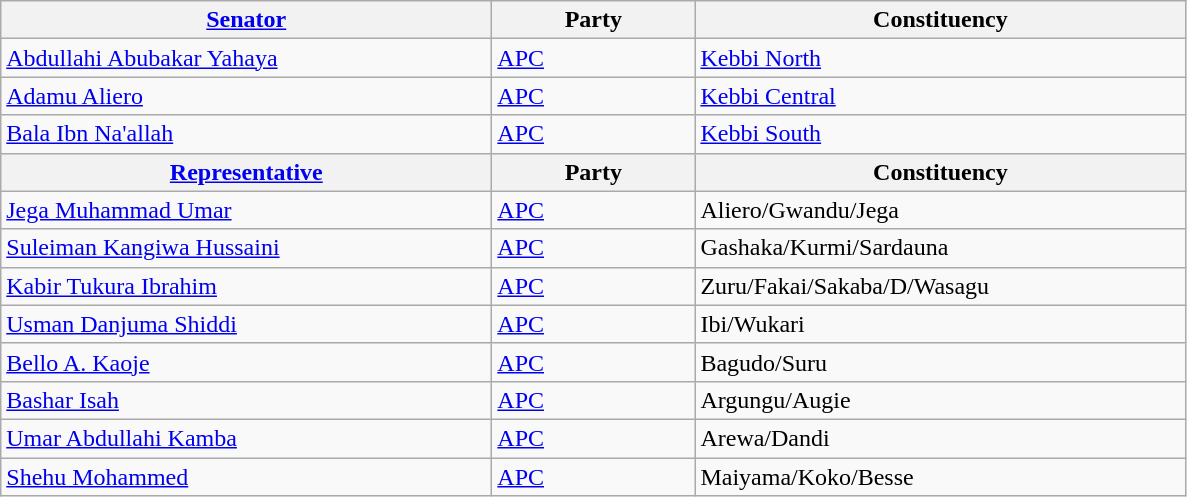<table class="wikitable">
<tr>
<th style="width:20em"><a href='#'>Senator</a></th>
<th style="width:8em">Party</th>
<th style="width:20em">Constituency</th>
</tr>
<tr>
<td><a href='#'>Abdullahi Abubakar Yahaya</a></td>
<td><a href='#'>APC</a></td>
<td><a href='#'>Kebbi North</a></td>
</tr>
<tr>
<td><a href='#'>Adamu Aliero</a></td>
<td><a href='#'>APC</a></td>
<td><a href='#'>Kebbi Central</a></td>
</tr>
<tr>
<td><a href='#'>Bala Ibn Na'allah</a></td>
<td><a href='#'>APC</a></td>
<td><a href='#'>Kebbi South</a></td>
</tr>
<tr>
<th><a href='#'>Representative</a></th>
<th>Party</th>
<th>Constituency</th>
</tr>
<tr>
<td><a href='#'>Jega Muhammad Umar</a></td>
<td><a href='#'>APC</a></td>
<td>Aliero/Gwandu/Jega</td>
</tr>
<tr>
<td><a href='#'>Suleiman Kangiwa Hussaini</a></td>
<td><a href='#'>APC</a></td>
<td>Gashaka/Kurmi/Sardauna</td>
</tr>
<tr>
<td><a href='#'>Kabir Tukura Ibrahim</a></td>
<td><a href='#'>APC</a></td>
<td>Zuru/Fakai/Sakaba/D/Wasagu</td>
</tr>
<tr>
<td><a href='#'>Usman Danjuma Shiddi</a></td>
<td><a href='#'>APC</a></td>
<td>Ibi/Wukari</td>
</tr>
<tr>
<td><a href='#'>Bello A. Kaoje</a></td>
<td><a href='#'>APC</a></td>
<td>Bagudo/Suru</td>
</tr>
<tr>
<td><a href='#'>Bashar Isah</a></td>
<td><a href='#'>APC</a></td>
<td>Argungu/Augie</td>
</tr>
<tr>
<td><a href='#'>Umar Abdullahi Kamba</a></td>
<td><a href='#'>APC</a></td>
<td>Arewa/Dandi</td>
</tr>
<tr>
<td><a href='#'>Shehu Mohammed</a></td>
<td><a href='#'>APC</a></td>
<td>Maiyama/Koko/Besse</td>
</tr>
</table>
